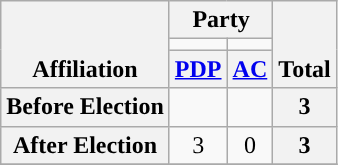<table class=wikitable style="text-align:center">
<tr style="vertical-align:bottom;">
<th rowspan=3>Affiliation</th>
<th colspan=2>Party</th>
<th rowspan=3>Total</th>
</tr>
<tr>
<td style="background-color:"></td>
<td style="background-color:"></td>
</tr>
<tr>
<th><a href='#'>PDP</a></th>
<th><a href='#'>AC</a></th>
</tr>
<tr>
<th>Before Election</th>
<td></td>
<td></td>
<th>3</th>
</tr>
<tr>
<th>After Election</th>
<td>3</td>
<td>0</td>
<th>3</th>
</tr>
<tr>
</tr>
</table>
